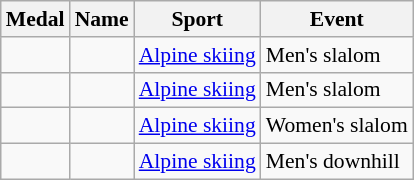<table class="wikitable sortable" style="font-size:90%">
<tr>
<th>Medal</th>
<th>Name</th>
<th>Sport</th>
<th>Event</th>
</tr>
<tr>
<td></td>
<td></td>
<td><a href='#'>Alpine skiing</a></td>
<td>Men's slalom</td>
</tr>
<tr>
<td></td>
<td></td>
<td><a href='#'>Alpine skiing</a></td>
<td>Men's slalom</td>
</tr>
<tr>
<td></td>
<td></td>
<td><a href='#'>Alpine skiing</a></td>
<td>Women's slalom</td>
</tr>
<tr>
<td></td>
<td></td>
<td><a href='#'>Alpine skiing</a></td>
<td>Men's downhill</td>
</tr>
</table>
